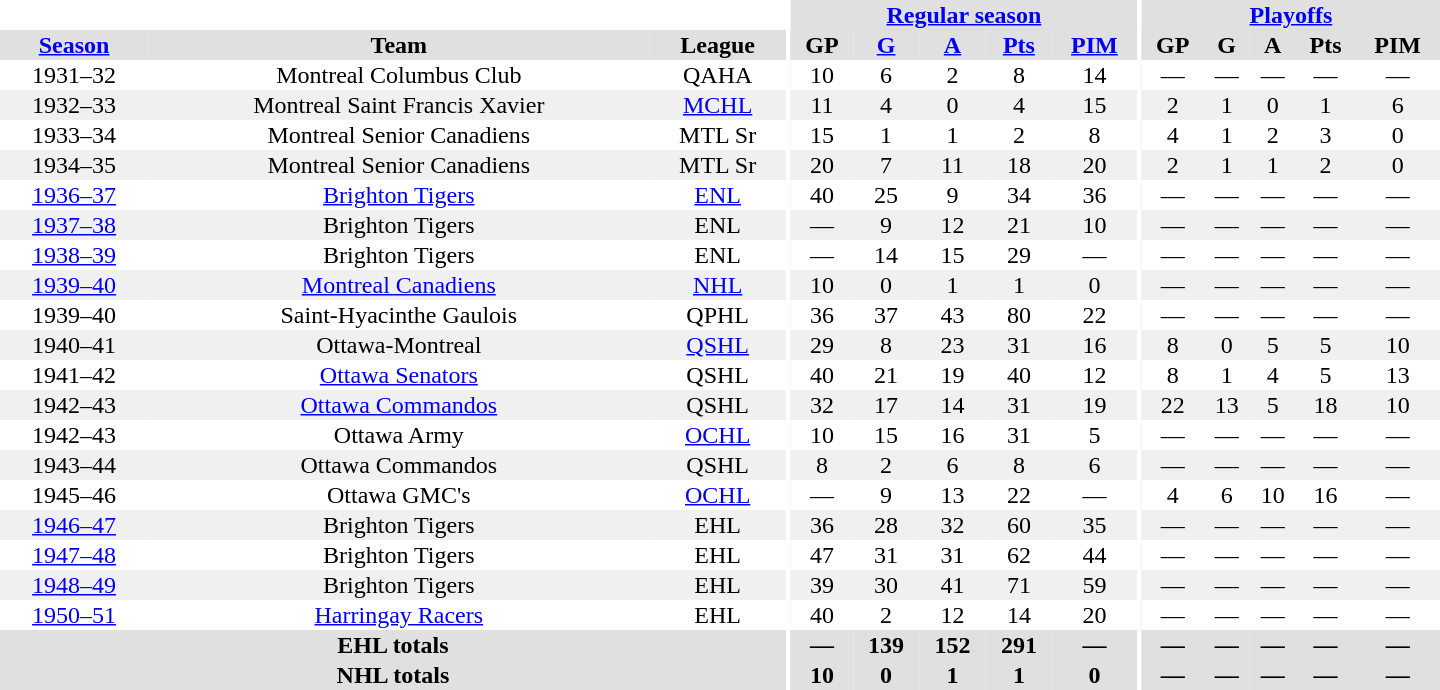<table border="0" cellpadding="1" cellspacing="0" style="text-align:center; width:60em">
<tr bgcolor="#e0e0e0">
<th colspan="3" bgcolor="#ffffff"></th>
<th rowspan="100" bgcolor="#ffffff"></th>
<th colspan="5"><a href='#'>Regular season</a></th>
<th rowspan="100" bgcolor="#ffffff"></th>
<th colspan="5"><a href='#'>Playoffs</a></th>
</tr>
<tr bgcolor="#e0e0e0">
<th><a href='#'>Season</a></th>
<th>Team</th>
<th>League</th>
<th>GP</th>
<th><a href='#'>G</a></th>
<th><a href='#'>A</a></th>
<th><a href='#'>Pts</a></th>
<th><a href='#'>PIM</a></th>
<th>GP</th>
<th>G</th>
<th>A</th>
<th>Pts</th>
<th>PIM</th>
</tr>
<tr>
<td>1931–32</td>
<td>Montreal Columbus Club</td>
<td>QAHA</td>
<td>10</td>
<td>6</td>
<td>2</td>
<td>8</td>
<td>14</td>
<td>—</td>
<td>—</td>
<td>—</td>
<td>—</td>
<td>—</td>
</tr>
<tr bgcolor="#f0f0f0">
<td>1932–33</td>
<td>Montreal Saint Francis Xavier</td>
<td><a href='#'>MCHL</a></td>
<td>11</td>
<td>4</td>
<td>0</td>
<td>4</td>
<td>15</td>
<td>2</td>
<td>1</td>
<td>0</td>
<td>1</td>
<td>6</td>
</tr>
<tr>
<td>1933–34</td>
<td>Montreal Senior Canadiens</td>
<td>MTL Sr</td>
<td>15</td>
<td>1</td>
<td>1</td>
<td>2</td>
<td>8</td>
<td>4</td>
<td>1</td>
<td>2</td>
<td>3</td>
<td>0</td>
</tr>
<tr bgcolor="#f0f0f0">
<td>1934–35</td>
<td>Montreal Senior Canadiens</td>
<td>MTL Sr</td>
<td>20</td>
<td>7</td>
<td>11</td>
<td>18</td>
<td>20</td>
<td>2</td>
<td>1</td>
<td>1</td>
<td>2</td>
<td>0</td>
</tr>
<tr>
<td><a href='#'>1936–37</a></td>
<td><a href='#'>Brighton Tigers</a></td>
<td><a href='#'>ENL</a></td>
<td>40</td>
<td>25</td>
<td>9</td>
<td>34</td>
<td>36</td>
<td>—</td>
<td>—</td>
<td>—</td>
<td>—</td>
<td>—</td>
</tr>
<tr bgcolor="#f0f0f0">
<td><a href='#'>1937–38</a></td>
<td>Brighton Tigers</td>
<td>ENL</td>
<td>—</td>
<td>9</td>
<td>12</td>
<td>21</td>
<td>10</td>
<td>—</td>
<td>—</td>
<td>—</td>
<td>—</td>
<td>—</td>
</tr>
<tr>
<td><a href='#'>1938–39</a></td>
<td>Brighton Tigers</td>
<td>ENL</td>
<td>—</td>
<td>14</td>
<td>15</td>
<td>29</td>
<td>—</td>
<td>—</td>
<td>—</td>
<td>—</td>
<td>—</td>
<td>—</td>
</tr>
<tr bgcolor="#f0f0f0">
<td><a href='#'>1939–40</a></td>
<td><a href='#'>Montreal Canadiens</a></td>
<td><a href='#'>NHL</a></td>
<td>10</td>
<td>0</td>
<td>1</td>
<td>1</td>
<td>0</td>
<td>—</td>
<td>—</td>
<td>—</td>
<td>—</td>
<td>—</td>
</tr>
<tr>
<td>1939–40</td>
<td>Saint-Hyacinthe Gaulois</td>
<td>QPHL</td>
<td>36</td>
<td>37</td>
<td>43</td>
<td>80</td>
<td>22</td>
<td>—</td>
<td>—</td>
<td>—</td>
<td>—</td>
<td>—</td>
</tr>
<tr bgcolor="#f0f0f0">
<td>1940–41</td>
<td>Ottawa-Montreal</td>
<td><a href='#'>QSHL</a></td>
<td>29</td>
<td>8</td>
<td>23</td>
<td>31</td>
<td>16</td>
<td>8</td>
<td>0</td>
<td>5</td>
<td>5</td>
<td>10</td>
</tr>
<tr>
<td>1941–42</td>
<td><a href='#'>Ottawa Senators</a></td>
<td>QSHL</td>
<td>40</td>
<td>21</td>
<td>19</td>
<td>40</td>
<td>12</td>
<td>8</td>
<td>1</td>
<td>4</td>
<td>5</td>
<td>13</td>
</tr>
<tr bgcolor="#f0f0f0">
<td>1942–43</td>
<td><a href='#'>Ottawa Commandos</a></td>
<td>QSHL</td>
<td>32</td>
<td>17</td>
<td>14</td>
<td>31</td>
<td>19</td>
<td>22</td>
<td>13</td>
<td>5</td>
<td>18</td>
<td>10</td>
</tr>
<tr>
<td>1942–43</td>
<td>Ottawa Army</td>
<td><a href='#'>OCHL</a></td>
<td>10</td>
<td>15</td>
<td>16</td>
<td>31</td>
<td>5</td>
<td>—</td>
<td>—</td>
<td>—</td>
<td>—</td>
<td>—</td>
</tr>
<tr bgcolor="#f0f0f0">
<td>1943–44</td>
<td>Ottawa Commandos</td>
<td>QSHL</td>
<td>8</td>
<td>2</td>
<td>6</td>
<td>8</td>
<td>6</td>
<td>—</td>
<td>—</td>
<td>—</td>
<td>—</td>
<td>—</td>
</tr>
<tr>
<td>1945–46</td>
<td>Ottawa GMC's</td>
<td><a href='#'>OCHL</a></td>
<td>—</td>
<td>9</td>
<td>13</td>
<td>22</td>
<td>—</td>
<td>4</td>
<td>6</td>
<td>10</td>
<td>16</td>
<td>—</td>
</tr>
<tr bgcolor="#f0f0f0">
<td><a href='#'>1946–47</a></td>
<td>Brighton Tigers</td>
<td>EHL</td>
<td>36</td>
<td>28</td>
<td>32</td>
<td>60</td>
<td>35</td>
<td>—</td>
<td>—</td>
<td>—</td>
<td>—</td>
<td>—</td>
</tr>
<tr>
<td><a href='#'>1947–48</a></td>
<td>Brighton Tigers</td>
<td>EHL</td>
<td>47</td>
<td>31</td>
<td>31</td>
<td>62</td>
<td>44</td>
<td>—</td>
<td>—</td>
<td>—</td>
<td>—</td>
<td>—</td>
</tr>
<tr bgcolor="#f0f0f0">
<td><a href='#'>1948–49</a></td>
<td>Brighton Tigers</td>
<td>EHL</td>
<td>39</td>
<td>30</td>
<td>41</td>
<td>71</td>
<td>59</td>
<td>—</td>
<td>—</td>
<td>—</td>
<td>—</td>
<td>—</td>
</tr>
<tr>
<td><a href='#'>1950–51</a></td>
<td><a href='#'>Harringay Racers</a></td>
<td>EHL</td>
<td>40</td>
<td>2</td>
<td>12</td>
<td>14</td>
<td>20</td>
<td>—</td>
<td>—</td>
<td>—</td>
<td>—</td>
<td>—</td>
</tr>
<tr bgcolor="#e0e0e0">
<th colspan="3">EHL totals</th>
<th>—</th>
<th>139</th>
<th>152</th>
<th>291</th>
<th>—</th>
<th>—</th>
<th>—</th>
<th>—</th>
<th>—</th>
<th>—</th>
</tr>
<tr bgcolor="#e0e0e0">
<th colspan="3">NHL totals</th>
<th>10</th>
<th>0</th>
<th>1</th>
<th>1</th>
<th>0</th>
<th>—</th>
<th>—</th>
<th>—</th>
<th>—</th>
<th>—</th>
</tr>
</table>
